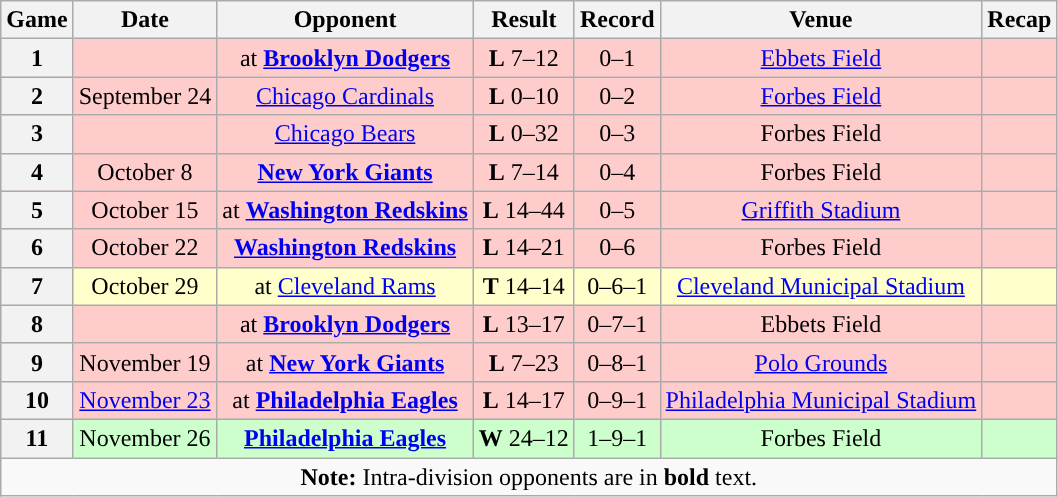<table class="wikitable" style="text-align:center">
<tr>
<th>Game</th>
<th>Date</th>
<th>Opponent</th>
<th>Result</th>
<th>Record</th>
<th>Venue</th>
<th>Recap</th>
</tr>
<tr style="background:#fcc">
<th>1</th>
<td></td>
<td>at <strong><a href='#'>Brooklyn Dodgers</a></strong></td>
<td><strong>L</strong> 7–12</td>
<td>0–1</td>
<td><a href='#'>Ebbets Field</a></td>
<td></td>
</tr>
<tr style="background:#fcc">
<th>2</th>
<td>September 24</td>
<td><a href='#'>Chicago Cardinals</a></td>
<td><strong>L</strong> 0–10</td>
<td>0–2</td>
<td><a href='#'>Forbes Field</a></td>
<td></td>
</tr>
<tr style="background:#fcc">
<th>3</th>
<td></td>
<td><a href='#'>Chicago Bears</a></td>
<td><strong>L</strong> 0–32</td>
<td>0–3</td>
<td>Forbes Field</td>
<td></td>
</tr>
<tr style="background:#fcc">
<th>4</th>
<td>October 8</td>
<td><strong><a href='#'>New York Giants</a></strong></td>
<td><strong>L</strong> 7–14</td>
<td>0–4</td>
<td>Forbes Field</td>
<td></td>
</tr>
<tr style="background:#fcc">
<th>5</th>
<td>October 15</td>
<td>at <strong><a href='#'>Washington Redskins</a></strong></td>
<td><strong>L</strong> 14–44</td>
<td>0–5</td>
<td><a href='#'>Griffith Stadium</a></td>
<td></td>
</tr>
<tr style="background:#fcc">
<th>6</th>
<td>October 22</td>
<td><strong><a href='#'>Washington Redskins</a></strong></td>
<td><strong>L</strong> 14–21</td>
<td>0–6</td>
<td>Forbes Field</td>
<td></td>
</tr>
<tr style="background:#ffc">
<th>7</th>
<td>October 29</td>
<td>at <a href='#'>Cleveland Rams</a></td>
<td><strong>T</strong> 14–14</td>
<td>0–6–1</td>
<td><a href='#'>Cleveland Municipal Stadium</a></td>
<td></td>
</tr>
<tr style="background:#fcc">
<th>8</th>
<td></td>
<td>at <strong><a href='#'>Brooklyn Dodgers</a></strong></td>
<td><strong>L</strong> 13–17</td>
<td>0–7–1</td>
<td>Ebbets Field</td>
<td></td>
</tr>
<tr style="background:#fcc">
<th>9</th>
<td>November 19</td>
<td>at <strong><a href='#'>New York Giants</a></strong></td>
<td><strong>L</strong> 7–23</td>
<td>0–8–1</td>
<td><a href='#'>Polo Grounds</a></td>
<td></td>
</tr>
<tr style="background:#fcc">
<th>10</th>
<td><a href='#'>November 23</a></td>
<td>at <strong><a href='#'>Philadelphia Eagles</a></strong></td>
<td><strong>L</strong> 14–17</td>
<td>0–9–1</td>
<td><a href='#'>Philadelphia Municipal Stadium</a></td>
<td></td>
</tr>
<tr style="background:#cfc">
<th>11</th>
<td>November 26</td>
<td><strong><a href='#'>Philadelphia Eagles</a></strong></td>
<td><strong>W</strong> 24–12</td>
<td>1–9–1</td>
<td>Forbes Field</td>
<td></td>
</tr>
<tr>
<td colspan="8"><strong>Note:</strong> Intra-division opponents are in <strong>bold</strong> text.</td>
</tr>
</table>
